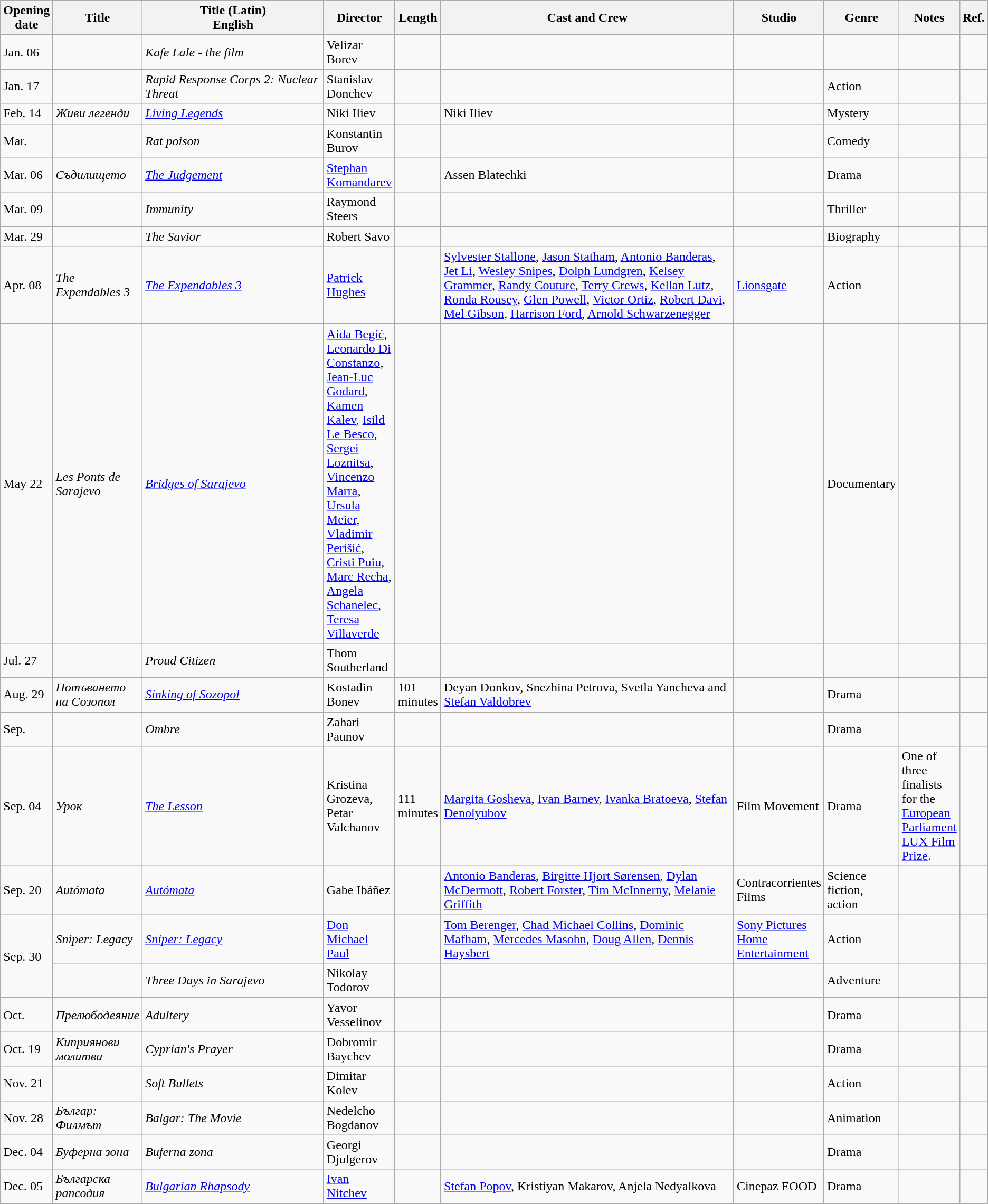<table class="wikitable">
<tr>
<th>Opening date</th>
<th>Title</th>
<th style="width:24%;">Title (Latin)<br>English</th>
<th>Director</th>
<th>Length</th>
<th style="width:40%;">Cast and Crew</th>
<th>Studio</th>
<th>Genre</th>
<th>Notes</th>
<th style="width:2%;">Ref.</th>
</tr>
<tr>
<td>Jan. 06</td>
<td></td>
<td><em>Kafe Lale - the film</em></td>
<td>Velizar Borev</td>
<td></td>
<td></td>
<td></td>
<td></td>
<td></td>
<td></td>
</tr>
<tr>
<td>Jan. 17</td>
<td></td>
<td><em>Rapid Response Corps 2: Nuclear Threat</em></td>
<td>Stanislav Donchev</td>
<td></td>
<td></td>
<td></td>
<td>Action</td>
<td></td>
<td></td>
</tr>
<tr>
<td>Feb. 14</td>
<td><em>Живи легенди</em></td>
<td><em><a href='#'>Living Legends</a></em></td>
<td>Niki Iliev</td>
<td></td>
<td>Niki Iliev</td>
<td></td>
<td>Mystery</td>
<td></td>
<td style="text-align:center"></td>
</tr>
<tr>
<td>Mar.</td>
<td></td>
<td><em>Rat poison</em></td>
<td>Konstantin Burov</td>
<td></td>
<td></td>
<td></td>
<td>Comedy</td>
<td></td>
<td></td>
</tr>
<tr>
<td>Mar. 06</td>
<td><em>Съдилището</em></td>
<td><em><a href='#'>The Judgement</a></em></td>
<td><a href='#'>Stephan Komandarev</a></td>
<td></td>
<td>Assen Blatechki</td>
<td></td>
<td>Drama</td>
<td></td>
<td style="text-align:center"></td>
</tr>
<tr>
<td>Mar. 09</td>
<td></td>
<td><em>Immunity</em></td>
<td>Raymond Steers</td>
<td></td>
<td></td>
<td></td>
<td>Thriller</td>
<td></td>
<td></td>
</tr>
<tr>
<td>Mar. 29</td>
<td></td>
<td><em>The Savior</em></td>
<td>Robert Savo</td>
<td></td>
<td></td>
<td></td>
<td>Biography</td>
<td></td>
<td></td>
</tr>
<tr>
<td>Apr. 08</td>
<td><em>The Expendables 3</em></td>
<td><em><a href='#'>The Expendables 3</a></em></td>
<td><a href='#'>Patrick Hughes</a></td>
<td></td>
<td><a href='#'>Sylvester Stallone</a>, <a href='#'>Jason Statham</a>, <a href='#'>Antonio Banderas</a>, <a href='#'>Jet Li</a>, <a href='#'>Wesley Snipes</a>, <a href='#'>Dolph Lundgren</a>, <a href='#'>Kelsey Grammer</a>, <a href='#'>Randy Couture</a>, <a href='#'>Terry Crews</a>, <a href='#'>Kellan Lutz</a>, <a href='#'>Ronda Rousey</a>, <a href='#'>Glen Powell</a>, <a href='#'>Victor Ortiz</a>, <a href='#'>Robert Davi</a>, <a href='#'>Mel Gibson</a>, <a href='#'>Harrison Ford</a>, <a href='#'>Arnold Schwarzenegger</a></td>
<td><a href='#'>Lionsgate</a></td>
<td>Action</td>
<td></td>
<td style="text-align:center"></td>
</tr>
<tr>
<td>May 22</td>
<td><em>Les Ponts de Sarajevo</em></td>
<td><em><a href='#'>Bridges of Sarajevo</a></em></td>
<td><a href='#'>Aida Begić</a>, <a href='#'>Leonardo Di Constanzo</a>, <a href='#'>Jean-Luc Godard</a>, <a href='#'>Kamen Kalev</a>, <a href='#'>Isild Le Besco</a>, <a href='#'>Sergei Loznitsa</a>, <a href='#'>Vincenzo Marra</a>, <a href='#'>Ursula Meier</a>, <a href='#'>Vladimir Perišić</a>, <a href='#'>Cristi Puiu</a>, <a href='#'>Marc Recha</a>, <a href='#'>Angela Schanelec</a>, <a href='#'>Teresa Villaverde</a></td>
<td></td>
<td></td>
<td></td>
<td>Documentary</td>
<td></td>
<td style="text-align:center"></td>
</tr>
<tr>
<td>Jul. 27</td>
<td></td>
<td><em>Proud Citizen</em></td>
<td>Thom Southerland</td>
<td></td>
<td></td>
<td></td>
<td></td>
<td></td>
<td></td>
</tr>
<tr>
<td>Aug. 29</td>
<td><em>Потъването на Созопол</em></td>
<td><a href='#'><em>Sinking of Sozopol</em></a></td>
<td>Kostadin Bonev</td>
<td>101 minutes</td>
<td>Deyan Donkov, Snezhina Petrova, Svetla Yancheva and <a href='#'>Stefan Valdobrev</a></td>
<td></td>
<td>Drama</td>
<td></td>
<td></td>
</tr>
<tr>
<td>Sep.</td>
<td></td>
<td><em>Ombre</em></td>
<td>Zahari Paunov</td>
<td></td>
<td></td>
<td></td>
<td>Drama</td>
<td></td>
<td></td>
</tr>
<tr>
<td>Sep. 04</td>
<td><em>Урок</em></td>
<td><em><a href='#'>The Lesson</a></em></td>
<td>Kristina Grozeva, Petar Valchanov</td>
<td>111 minutes</td>
<td><a href='#'>Margita Gosheva</a>, <a href='#'>Ivan Barnev</a>, <a href='#'>Ivanka Bratoeva</a>, <a href='#'>Stefan Denolyubov</a></td>
<td>Film Movement</td>
<td>Drama</td>
<td>One of three finalists for the <a href='#'>European Parliament LUX Film Prize</a>.</td>
<td style="text-align:center"></td>
</tr>
<tr>
<td>Sep. 20</td>
<td><em>Autómata</em></td>
<td><em><a href='#'>Autómata</a></em></td>
<td>Gabe Ibáñez</td>
<td></td>
<td><a href='#'>Antonio Banderas</a>, <a href='#'>Birgitte Hjort Sørensen</a>, <a href='#'>Dylan McDermott</a>, <a href='#'>Robert Forster</a>, <a href='#'>Tim McInnerny</a>, <a href='#'>Melanie Griffith</a></td>
<td>Contracorrientes Films</td>
<td>Science fiction, action</td>
<td></td>
<td style="text-align:center"></td>
</tr>
<tr>
<td rowspan="2">Sep. 30</td>
<td><em>Sniper: Legacy</em></td>
<td><em><a href='#'>Sniper: Legacy</a></em></td>
<td><a href='#'>Don Michael Paul</a></td>
<td></td>
<td><a href='#'>Tom Berenger</a>, <a href='#'>Chad Michael Collins</a>, <a href='#'>Dominic Mafham</a>, <a href='#'>Mercedes Masohn</a>, <a href='#'>Doug Allen</a>, <a href='#'>Dennis Haysbert</a></td>
<td><a href='#'>Sony Pictures Home Entertainment</a></td>
<td>Action</td>
<td></td>
<td style="text-align:center"></td>
</tr>
<tr>
<td></td>
<td><em>Three Days in Sarajevo</em></td>
<td>Nikolay Todorov</td>
<td></td>
<td></td>
<td></td>
<td>Adventure</td>
<td></td>
<td></td>
</tr>
<tr>
<td>Oct.</td>
<td><em>Прелюбодеяние</em></td>
<td><em>Adultery</em></td>
<td>Yavor Vesselinov</td>
<td></td>
<td></td>
<td></td>
<td>Drama</td>
<td></td>
<td></td>
</tr>
<tr>
<td>Oct. 19</td>
<td><em>Киприянови молитви</em></td>
<td><em>Cyprian's Prayer</em></td>
<td>Dobromir Baychev</td>
<td></td>
<td></td>
<td></td>
<td>Drama</td>
<td></td>
<td></td>
</tr>
<tr>
<td>Nov. 21</td>
<td></td>
<td><em>Soft Bullets</em></td>
<td>Dimitar Kolev</td>
<td></td>
<td></td>
<td></td>
<td>Action</td>
<td></td>
<td></td>
</tr>
<tr>
<td>Nov. 28</td>
<td><em>Българ:</em> <em>Филмът</em></td>
<td><em>Balgar: The Movie</em></td>
<td>Nedelcho Bogdanov</td>
<td></td>
<td></td>
<td></td>
<td>Animation</td>
<td></td>
<td></td>
</tr>
<tr>
<td>Dec. 04</td>
<td><em>Буферна зона</em></td>
<td><em>Buferna zona</em></td>
<td>Georgi Djulgerov</td>
<td></td>
<td></td>
<td></td>
<td>Drama</td>
<td></td>
<td></td>
</tr>
<tr>
<td>Dec. 05</td>
<td><em>Българска рапсодия</em></td>
<td><em><a href='#'>Bulgarian Rhapsody</a></em></td>
<td><a href='#'>Ivan Nitchev</a></td>
<td></td>
<td><a href='#'>Stefan Popov</a>, Kristiyan Makarov, Anjela Nedyalkova</td>
<td>Cinepaz EOOD</td>
<td>Drama</td>
<td></td>
<td style="text-align:center"></td>
</tr>
</table>
